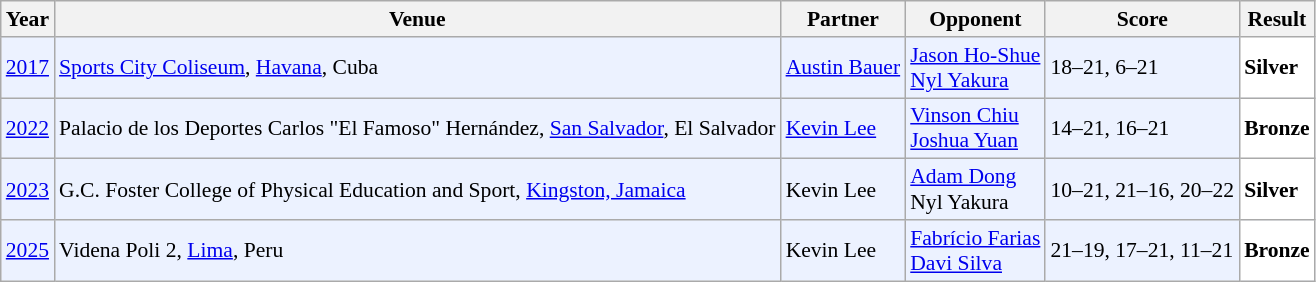<table class="sortable wikitable" style="font-size: 90%;">
<tr>
<th>Year</th>
<th>Venue</th>
<th>Partner</th>
<th>Opponent</th>
<th>Score</th>
<th>Result</th>
</tr>
<tr style="background:#ECF2FF">
<td align="center"><a href='#'>2017</a></td>
<td align="left"><a href='#'>Sports City Coliseum</a>, <a href='#'>Havana</a>, Cuba</td>
<td align="left"> <a href='#'>Austin Bauer</a></td>
<td align="left"> <a href='#'>Jason Ho-Shue</a> <br> <a href='#'>Nyl Yakura</a></td>
<td align="left">18–21, 6–21</td>
<td style="text-align:left; background:white"> <strong>Silver</strong></td>
</tr>
<tr style="background:#ECF2FF">
<td align="center"><a href='#'>2022</a></td>
<td align="left">Palacio de los Deportes Carlos "El Famoso" Hernández, <a href='#'>San Salvador</a>, El Salvador</td>
<td align="left"> <a href='#'>Kevin Lee</a></td>
<td align="left"> <a href='#'>Vinson Chiu</a><br> <a href='#'>Joshua Yuan</a></td>
<td align="left">14–21, 16–21</td>
<td style="text-align:left; background:white"> <strong>Bronze</strong></td>
</tr>
<tr style="background:#ECF2FF">
<td align="center"><a href='#'>2023</a></td>
<td align="left">G.C. Foster College of Physical Education and Sport, <a href='#'>Kingston, Jamaica</a></td>
<td align="left"> Kevin Lee</td>
<td align="left"> <a href='#'>Adam Dong</a><br> Nyl Yakura</td>
<td align="left">10–21, 21–16, 20–22</td>
<td style="text-align:left; background:white"> <strong>Silver</strong></td>
</tr>
<tr style="background:#ECF2FF">
<td align="center"><a href='#'>2025</a></td>
<td align="left">Videna Poli 2, <a href='#'>Lima</a>, Peru</td>
<td align="left"> Kevin Lee</td>
<td align="left"> <a href='#'>Fabrício Farias</a><br> <a href='#'>Davi Silva</a></td>
<td align="left">21–19, 17–21, 11–21</td>
<td style="text-align:left; background:white"> <strong>Bronze</strong></td>
</tr>
</table>
